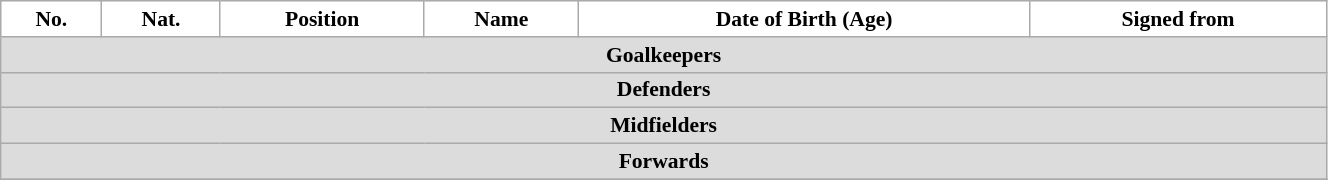<table class="wikitable" style="text-align:center; font-size:90%; width:70%">
<tr>
<th style="background:white; color:black; text-align:center;">No.</th>
<th style="background:white; color:black; text-align:center;">Nat.</th>
<th style="background:white; color:black; text-align:center;">Position</th>
<th style="background:white; color:black; text-align:center;">Name</th>
<th style="background:white; color:black; text-align:center;">Date of Birth (Age)</th>
<th style="background:white; color:black; text-align:center;">Signed from</th>
</tr>
<tr>
<th colspan=10 style="background:#DCDCDC; text-align:center;">Goalkeepers</th>
</tr>
<tr>
<th colspan=10 style="background:#DCDCDC; text-align:center;">Defenders</th>
</tr>
<tr>
<th colspan=10 style="background:#DCDCDC; text-align:center;">Midfielders</th>
</tr>
<tr>
<th colspan=10 style="background:#DCDCDC; text-align:center;">Forwards</th>
</tr>
<tr>
</tr>
</table>
